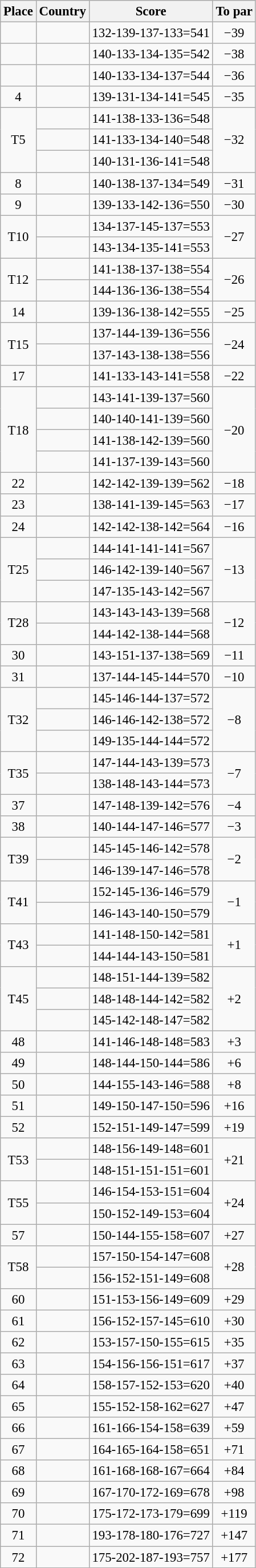<table class="wikitable" style="font-size:95%;">
<tr>
<th>Place</th>
<th>Country</th>
<th>Score</th>
<th>To par</th>
</tr>
<tr>
<td align=center></td>
<td></td>
<td>132-139-137-133=541</td>
<td align=center>−39</td>
</tr>
<tr>
<td align=center></td>
<td></td>
<td>140-133-134-135=542</td>
<td align=center>−38</td>
</tr>
<tr>
<td align=center></td>
<td></td>
<td>140-133-134-137=544</td>
<td align=center>−36</td>
</tr>
<tr>
<td align=center>4</td>
<td></td>
<td>139-131-134-141=545</td>
<td align=center>−35</td>
</tr>
<tr>
<td align=center rowspan=3>T5</td>
<td></td>
<td>141-138-133-136=548</td>
<td align=center rowspan=3>−32</td>
</tr>
<tr>
<td></td>
<td>141-133-134-140=548</td>
</tr>
<tr>
<td></td>
<td>140-131-136-141=548</td>
</tr>
<tr>
<td align=center>8</td>
<td></td>
<td>140-138-137-134=549</td>
<td align=center>−31</td>
</tr>
<tr>
<td align=center>9</td>
<td></td>
<td>139-133-142-136=550</td>
<td align=center>−30</td>
</tr>
<tr>
<td align=center rowspan=2>T10</td>
<td></td>
<td>134-137-145-137=553</td>
<td align=center rowspan=2>−27</td>
</tr>
<tr>
<td></td>
<td>143-134-135-141=553</td>
</tr>
<tr>
<td align=center rowspan=2>T12</td>
<td></td>
<td>141-138-137-138=554</td>
<td align=center rowspan=2>−26</td>
</tr>
<tr>
<td></td>
<td>144-136-136-138=554</td>
</tr>
<tr>
<td align=center>14</td>
<td></td>
<td>139-136-138-142=555</td>
<td align=center>−25</td>
</tr>
<tr>
<td align=center rowspan=2>T15</td>
<td></td>
<td>137-144-139-136=556</td>
<td align=center rowspan=2>−24</td>
</tr>
<tr>
<td></td>
<td>137-143-138-138=556</td>
</tr>
<tr>
<td align=center>17</td>
<td></td>
<td>141-133-143-141=558</td>
<td align=center>−22</td>
</tr>
<tr>
<td align=center rowspan=4>T18</td>
<td></td>
<td>143-141-139-137=560</td>
<td align=center rowspan=4>−20</td>
</tr>
<tr>
<td></td>
<td>140-140-141-139=560</td>
</tr>
<tr>
<td></td>
<td>141-138-142-139=560</td>
</tr>
<tr>
<td></td>
<td>141-137-139-143=560</td>
</tr>
<tr>
<td align=center>22</td>
<td></td>
<td>142-142-139-139=562</td>
<td align=center>−18</td>
</tr>
<tr>
<td align=center>23</td>
<td></td>
<td>138-141-139-145=563</td>
<td align=center>−17</td>
</tr>
<tr>
<td align=center>24</td>
<td></td>
<td>142-142-138-142=564</td>
<td align=center>−16</td>
</tr>
<tr>
<td align=center rowspan=3>T25</td>
<td></td>
<td>144-141-141-141=567</td>
<td align=center rowspan=3>−13</td>
</tr>
<tr>
<td></td>
<td>146-142-139-140=567</td>
</tr>
<tr>
<td></td>
<td>147-135-143-142=567</td>
</tr>
<tr>
<td align=center rowspan=2>T28</td>
<td></td>
<td>143-143-143-139=568</td>
<td align=center rowspan=2>−12</td>
</tr>
<tr>
<td></td>
<td>144-142-138-144=568</td>
</tr>
<tr>
<td align=center>30</td>
<td></td>
<td>143-151-137-138=569</td>
<td align=center>−11</td>
</tr>
<tr>
<td align=center>31</td>
<td></td>
<td>137-144-145-144=570</td>
<td align=center>−10</td>
</tr>
<tr>
<td align=center rowspan=3>T32</td>
<td></td>
<td>145-146-144-137=572</td>
<td align=center rowspan=3>−8</td>
</tr>
<tr>
<td></td>
<td>146-146-142-138=572</td>
</tr>
<tr>
<td></td>
<td>149-135-144-144=572</td>
</tr>
<tr>
<td align=center rowspan=2>T35</td>
<td></td>
<td>147-144-143-139=573</td>
<td align=center rowspan=2>−7</td>
</tr>
<tr>
<td></td>
<td>138-148-143-144=573</td>
</tr>
<tr>
<td align=center>37</td>
<td></td>
<td>147-148-139-142=576</td>
<td align=center>−4</td>
</tr>
<tr>
<td align=center>38</td>
<td></td>
<td>140-144-147-146=577</td>
<td align=center>−3</td>
</tr>
<tr>
<td align=center rowspan=2>T39</td>
<td></td>
<td>145-145-146-142=578</td>
<td align=center rowspan=2>−2</td>
</tr>
<tr>
<td></td>
<td>146-139-147-146=578</td>
</tr>
<tr>
<td align=center rowspan=2>T41</td>
<td></td>
<td>152-145-136-146=579</td>
<td align=center rowspan=2>−1</td>
</tr>
<tr>
<td></td>
<td>146-143-140-150=579</td>
</tr>
<tr>
<td align=center rowspan=2>T43</td>
<td></td>
<td>141-148-150-142=581</td>
<td align=center rowspan=2>+1</td>
</tr>
<tr>
<td></td>
<td>144-144-143-150=581</td>
</tr>
<tr>
<td align=center rowspan=3>T45</td>
<td></td>
<td>148-151-144-139=582</td>
<td align=center rowspan=3>+2</td>
</tr>
<tr>
<td></td>
<td>148-148-144-142=582</td>
</tr>
<tr>
<td></td>
<td>145-142-148-147=582</td>
</tr>
<tr>
<td align=center>48</td>
<td></td>
<td>141-146-148-148=583</td>
<td align=center>+3</td>
</tr>
<tr>
<td align=center>49</td>
<td></td>
<td>148-144-150-144=586</td>
<td align=center>+6</td>
</tr>
<tr>
<td align=center>50</td>
<td></td>
<td>144-155-143-146=588</td>
<td align=center>+8</td>
</tr>
<tr>
<td align=center>51</td>
<td></td>
<td>149-150-147-150=596</td>
<td align=center>+16</td>
</tr>
<tr>
<td align=center>52</td>
<td></td>
<td>152-151-149-147=599</td>
<td align=center>+19</td>
</tr>
<tr>
<td align=center rowspan=2>T53</td>
<td></td>
<td>148-156-149-148=601</td>
<td align=center rowspan=2>+21</td>
</tr>
<tr>
<td></td>
<td>148-151-151-151=601</td>
</tr>
<tr>
<td align=center rowspan=2>T55</td>
<td></td>
<td>146-154-153-151=604</td>
<td align=center rowspan=2>+24</td>
</tr>
<tr>
<td></td>
<td>150-152-149-153=604</td>
</tr>
<tr>
<td align=center>57</td>
<td></td>
<td>150-144-155-158=607</td>
<td align=center>+27</td>
</tr>
<tr>
<td align=center rowspan=2>T58</td>
<td></td>
<td>157-150-154-147=608</td>
<td align=center rowspan=2>+28</td>
</tr>
<tr>
<td></td>
<td>156-152-151-149=608</td>
</tr>
<tr>
<td align=center>60</td>
<td></td>
<td>151-153-156-149=609</td>
<td align=center>+29</td>
</tr>
<tr>
<td align=center>61</td>
<td></td>
<td>156-152-157-145=610</td>
<td align=center>+30</td>
</tr>
<tr>
<td align=center>62</td>
<td></td>
<td>153-157-150-155=615</td>
<td align=center>+35</td>
</tr>
<tr>
<td align=center>63</td>
<td></td>
<td>154-156-156-151=617</td>
<td align=center>+37</td>
</tr>
<tr>
<td align=center>64</td>
<td></td>
<td>158-157-152-153=620</td>
<td align=center>+40</td>
</tr>
<tr>
<td align=center>65</td>
<td></td>
<td>155-152-158-162=627</td>
<td align=center>+47</td>
</tr>
<tr>
<td align=center>66</td>
<td></td>
<td>161-166-154-158=639</td>
<td align=center>+59</td>
</tr>
<tr>
<td align=center>67</td>
<td></td>
<td>164-165-164-158=651</td>
<td align=center>+71</td>
</tr>
<tr>
<td align=center>68</td>
<td></td>
<td>161-168-168-167=664</td>
<td align=center>+84</td>
</tr>
<tr>
<td align=center>69</td>
<td></td>
<td>167-170-172-169=678</td>
<td align=center>+98</td>
</tr>
<tr>
<td align=center>70</td>
<td></td>
<td>175-172-173-179=699</td>
<td align=center>+119</td>
</tr>
<tr>
<td align=center>71</td>
<td></td>
<td>193-178-180-176=727</td>
<td align=center>+147</td>
</tr>
<tr>
<td align=center>72</td>
<td></td>
<td>175-202-187-193=757</td>
<td align=center>+177</td>
</tr>
</table>
